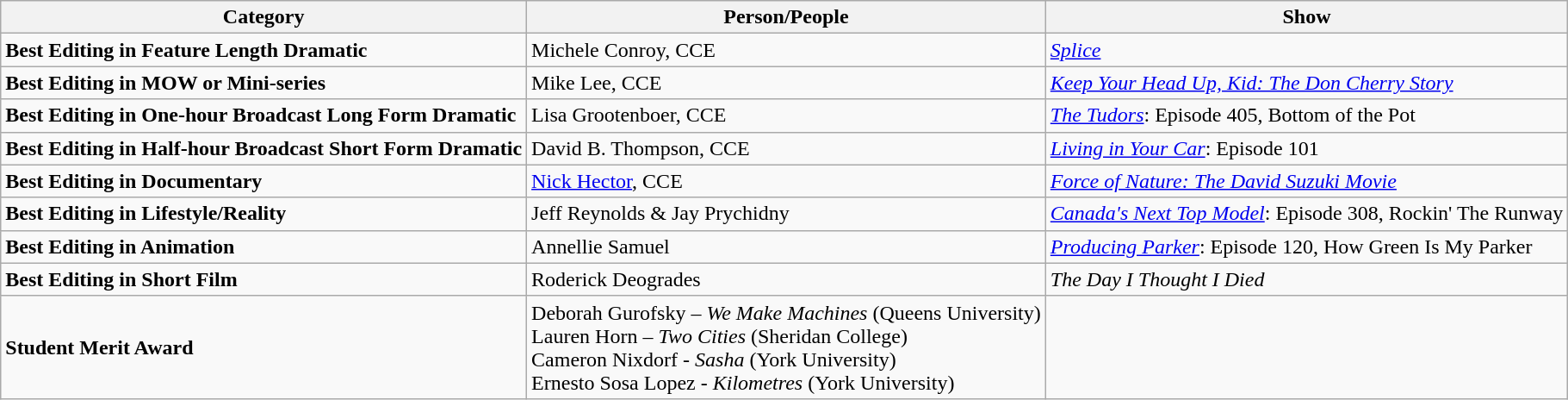<table class="wikitable mw-collapsible mw-collapsed">
<tr>
<th>Category</th>
<th>Person/People</th>
<th>Show</th>
</tr>
<tr>
<td><strong>Best Editing in Feature Length Dramatic</strong></td>
<td>Michele Conroy, CCE</td>
<td><em><a href='#'>Splice</a></em></td>
</tr>
<tr>
<td><strong>Best Editing in MOW or Mini-series</strong></td>
<td>Mike Lee, CCE</td>
<td><em><a href='#'>Keep Your Head Up, Kid: The Don Cherry Story</a></em></td>
</tr>
<tr>
<td><strong>Best Editing in One-hour Broadcast Long Form Dramatic</strong></td>
<td>Lisa Grootenboer, CCE</td>
<td><em><a href='#'>The Tudors</a></em>: Episode 405, Bottom of the Pot</td>
</tr>
<tr>
<td><strong>Best Editing in Half-hour Broadcast Short Form Dramatic</strong></td>
<td>David B. Thompson, CCE</td>
<td><em><a href='#'>Living in Your Car</a></em>: Episode 101</td>
</tr>
<tr>
<td><strong>Best Editing in Documentary</strong></td>
<td><a href='#'>Nick Hector</a>, CCE</td>
<td><em><a href='#'>Force of Nature: The David Suzuki Movie</a></em></td>
</tr>
<tr>
<td><strong>Best Editing in Lifestyle/Reality</strong></td>
<td>Jeff Reynolds & Jay Prychidny</td>
<td><em><a href='#'>Canada's Next Top Model</a></em>: Episode 308, Rockin' The Runway</td>
</tr>
<tr>
<td><strong>Best Editing in Animation</strong></td>
<td>Annellie Samuel</td>
<td><em><a href='#'>Producing Parker</a></em>: Episode 120, How Green Is My Parker</td>
</tr>
<tr>
<td><strong>Best Editing in Short Film</strong></td>
<td>Roderick Deogrades</td>
<td><em>The Day I Thought I Died</em></td>
</tr>
<tr>
<td><strong>Student Merit Award</strong></td>
<td>Deborah Gurofsky – <em>We Make Machines</em> (Queens University)<br>Lauren Horn – <em>Two Cities</em> (Sheridan College)<br>Cameron Nixdorf - <em>Sasha</em> (York University)<br>Ernesto Sosa Lopez - <em>Kilometres</em> (York University)</td>
<td></td>
</tr>
</table>
